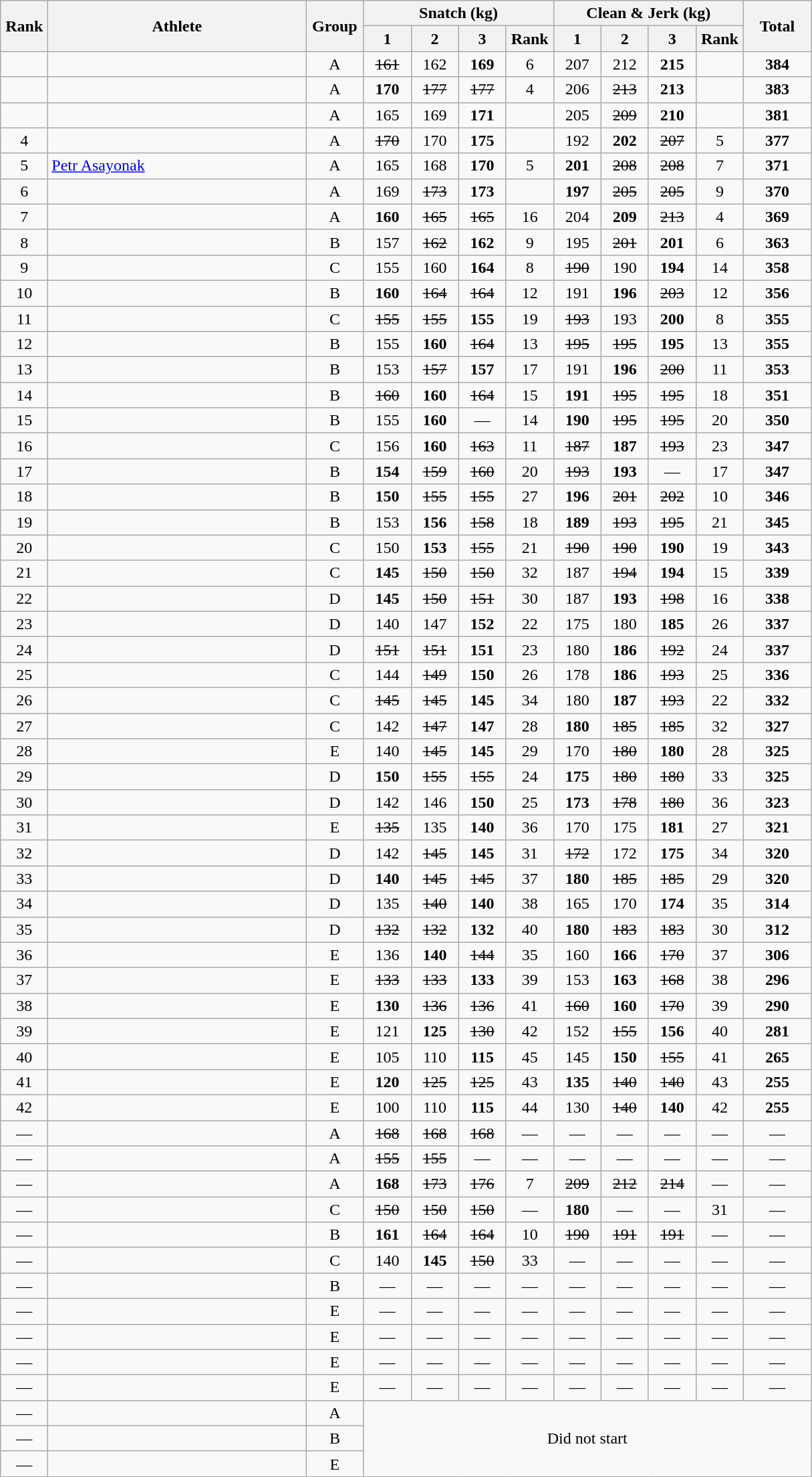<table class = "wikitable" style="text-align:center;">
<tr>
<th rowspan=2 width=40>Rank</th>
<th rowspan=2 width=250>Athlete</th>
<th rowspan=2 width=50>Group</th>
<th colspan=4>Snatch (kg)</th>
<th colspan=4>Clean & Jerk (kg)</th>
<th rowspan=2 width=60>Total</th>
</tr>
<tr>
<th width=40>1</th>
<th width=40>2</th>
<th width=40>3</th>
<th width=40>Rank</th>
<th width=40>1</th>
<th width=40>2</th>
<th width=40>3</th>
<th width=40>Rank</th>
</tr>
<tr>
<td></td>
<td align=left></td>
<td>A</td>
<td><s>161</s></td>
<td>162</td>
<td><strong>169</strong></td>
<td>6</td>
<td>207</td>
<td>212</td>
<td><strong>215</strong></td>
<td></td>
<td><strong>384</strong></td>
</tr>
<tr>
<td></td>
<td align=left></td>
<td>A</td>
<td><strong>170</strong></td>
<td><s>177</s></td>
<td><s>177</s></td>
<td>4</td>
<td>206</td>
<td><s>213</s></td>
<td><strong>213</strong></td>
<td></td>
<td><strong>383</strong></td>
</tr>
<tr>
<td></td>
<td align=left></td>
<td>A</td>
<td>165</td>
<td>169</td>
<td><strong>171</strong></td>
<td></td>
<td>205</td>
<td><s>209</s></td>
<td><strong>210</strong></td>
<td></td>
<td><strong>381</strong></td>
</tr>
<tr>
<td>4</td>
<td align=left></td>
<td>A</td>
<td><s>170</s></td>
<td>170</td>
<td><strong>175</strong></td>
<td></td>
<td>192</td>
<td><strong>202</strong></td>
<td><s>207</s></td>
<td>5</td>
<td><strong>377</strong></td>
</tr>
<tr>
<td>5</td>
<td align=left> <a href='#'>Petr Asayonak</a> </td>
<td>A</td>
<td>165</td>
<td>168</td>
<td><strong>170</strong></td>
<td>5</td>
<td><strong>201</strong></td>
<td><s>208</s></td>
<td><s>208</s></td>
<td>7</td>
<td><strong>371</strong></td>
</tr>
<tr>
<td>6</td>
<td align=left></td>
<td>A</td>
<td>169</td>
<td><s>173</s></td>
<td><strong>173</strong></td>
<td></td>
<td><strong>197</strong></td>
<td><s>205</s></td>
<td><s>205</s></td>
<td>9</td>
<td><strong>370</strong></td>
</tr>
<tr>
<td>7</td>
<td align=left></td>
<td>A</td>
<td><strong>160</strong></td>
<td><s>165</s></td>
<td><s>165</s></td>
<td>16</td>
<td>204</td>
<td><strong>209</strong></td>
<td><s>213</s></td>
<td>4</td>
<td><strong>369</strong></td>
</tr>
<tr>
<td>8</td>
<td align=left></td>
<td>B</td>
<td>157</td>
<td><s>162</s></td>
<td><strong>162</strong></td>
<td>9</td>
<td>195</td>
<td><s>201</s></td>
<td><strong>201</strong></td>
<td>6</td>
<td><strong>363</strong></td>
</tr>
<tr>
<td>9</td>
<td align=left></td>
<td>C</td>
<td>155</td>
<td>160</td>
<td><strong>164</strong></td>
<td>8</td>
<td><s>190</s></td>
<td>190</td>
<td><strong>194</strong></td>
<td>14</td>
<td><strong>358</strong></td>
</tr>
<tr>
<td>10</td>
<td align=left></td>
<td>B</td>
<td><strong>160</strong></td>
<td><s>164</s></td>
<td><s>164</s></td>
<td>12</td>
<td>191</td>
<td><strong>196</strong></td>
<td><s>203</s></td>
<td>12</td>
<td><strong>356</strong></td>
</tr>
<tr>
<td>11</td>
<td align=left></td>
<td>C</td>
<td><s>155</s></td>
<td><s>155</s></td>
<td><strong>155</strong></td>
<td>19</td>
<td><s>193</s></td>
<td>193</td>
<td><strong>200</strong></td>
<td>8</td>
<td><strong>355</strong></td>
</tr>
<tr>
<td>12</td>
<td align=left></td>
<td>B</td>
<td>155</td>
<td><strong>160</strong></td>
<td><s>164</s></td>
<td>13</td>
<td><s>195</s></td>
<td><s>195</s></td>
<td><strong>195</strong></td>
<td>13</td>
<td><strong>355</strong></td>
</tr>
<tr>
<td>13</td>
<td align=left></td>
<td>B</td>
<td>153</td>
<td><s>157</s></td>
<td><strong>157</strong></td>
<td>17</td>
<td>191</td>
<td><strong>196</strong></td>
<td><s>200</s></td>
<td>11</td>
<td><strong>353</strong></td>
</tr>
<tr>
<td>14</td>
<td align=left></td>
<td>B</td>
<td><s>160</s></td>
<td><strong>160</strong></td>
<td><s>164</s></td>
<td>15</td>
<td><strong>191</strong></td>
<td><s>195</s></td>
<td><s>195</s></td>
<td>18</td>
<td><strong>351</strong></td>
</tr>
<tr>
<td>15</td>
<td align=left></td>
<td>B</td>
<td>155</td>
<td><strong>160</strong></td>
<td>—</td>
<td>14</td>
<td><strong>190</strong></td>
<td><s>195</s></td>
<td><s>195</s></td>
<td>20</td>
<td><strong>350</strong></td>
</tr>
<tr>
<td>16</td>
<td align=left></td>
<td>C</td>
<td>156</td>
<td><strong>160</strong></td>
<td><s>163</s></td>
<td>11</td>
<td><s>187</s></td>
<td><strong>187</strong></td>
<td><s>193</s></td>
<td>23</td>
<td><strong>347</strong></td>
</tr>
<tr>
<td>17</td>
<td align=left></td>
<td>B</td>
<td><strong>154</strong></td>
<td><s>159</s></td>
<td><s>160</s></td>
<td>20</td>
<td><s>193</s></td>
<td><strong>193</strong></td>
<td>—</td>
<td>17</td>
<td><strong>347</strong></td>
</tr>
<tr>
<td>18</td>
<td align=left></td>
<td>B</td>
<td><strong>150</strong></td>
<td><s>155</s></td>
<td><s>155</s></td>
<td>27</td>
<td><strong>196</strong></td>
<td><s>201</s></td>
<td><s>202</s></td>
<td>10</td>
<td><strong>346</strong></td>
</tr>
<tr>
<td>19</td>
<td align=left></td>
<td>B</td>
<td>153</td>
<td><strong>156</strong></td>
<td><s>158</s></td>
<td>18</td>
<td><strong>189</strong></td>
<td><s>193</s></td>
<td><s>195</s></td>
<td>21</td>
<td><strong>345</strong></td>
</tr>
<tr>
<td>20</td>
<td align=left></td>
<td>C</td>
<td>150</td>
<td><strong>153</strong></td>
<td><s>155</s></td>
<td>21</td>
<td><s>190</s></td>
<td><s>190</s></td>
<td><strong>190</strong></td>
<td>19</td>
<td><strong>343</strong></td>
</tr>
<tr>
<td>21</td>
<td align=left></td>
<td>C</td>
<td><strong>145</strong></td>
<td><s>150</s></td>
<td><s>150</s></td>
<td>32</td>
<td>187</td>
<td><s>194</s></td>
<td><strong>194</strong></td>
<td>15</td>
<td><strong>339</strong></td>
</tr>
<tr>
<td>22</td>
<td align=left></td>
<td>D</td>
<td><strong>145</strong></td>
<td><s>150</s></td>
<td><s>151</s></td>
<td>30</td>
<td>187</td>
<td><strong>193</strong></td>
<td><s>198</s></td>
<td>16</td>
<td><strong>338</strong></td>
</tr>
<tr>
<td>23</td>
<td align=left></td>
<td>D</td>
<td>140</td>
<td>147</td>
<td><strong>152</strong></td>
<td>22</td>
<td>175</td>
<td>180</td>
<td><strong>185</strong></td>
<td>26</td>
<td><strong>337</strong></td>
</tr>
<tr>
<td>24</td>
<td align=left></td>
<td>D</td>
<td><s>151</s></td>
<td><s>151</s></td>
<td><strong>151</strong></td>
<td>23</td>
<td>180</td>
<td><strong>186</strong></td>
<td><s>192</s></td>
<td>24</td>
<td><strong>337</strong></td>
</tr>
<tr>
<td>25</td>
<td align=left></td>
<td>C</td>
<td>144</td>
<td><s>149</s></td>
<td><strong>150</strong></td>
<td>26</td>
<td>178</td>
<td><strong>186</strong></td>
<td><s>193</s></td>
<td>25</td>
<td><strong>336</strong></td>
</tr>
<tr>
<td>26</td>
<td align=left></td>
<td>C</td>
<td><s>145</s></td>
<td><s>145</s></td>
<td><strong>145</strong></td>
<td>34</td>
<td>180</td>
<td><strong>187</strong></td>
<td><s>193</s></td>
<td>22</td>
<td><strong>332</strong></td>
</tr>
<tr>
<td>27</td>
<td align=left></td>
<td>C</td>
<td>142</td>
<td><s>147</s></td>
<td><strong>147</strong></td>
<td>28</td>
<td><strong>180</strong></td>
<td><s>185</s></td>
<td><s>185</s></td>
<td>32</td>
<td><strong>327</strong></td>
</tr>
<tr>
<td>28</td>
<td align=left></td>
<td>E</td>
<td>140</td>
<td><s>145</s></td>
<td><strong>145</strong></td>
<td>29</td>
<td>170</td>
<td><s>180</s></td>
<td><strong>180</strong></td>
<td>28</td>
<td><strong>325</strong></td>
</tr>
<tr>
<td>29</td>
<td align=left></td>
<td>D</td>
<td><strong>150</strong></td>
<td><s>155</s></td>
<td><s>155</s></td>
<td>24</td>
<td><strong>175</strong></td>
<td><s>180</s></td>
<td><s>180</s></td>
<td>33</td>
<td><strong>325</strong></td>
</tr>
<tr>
<td>30</td>
<td align=left></td>
<td>D</td>
<td>142</td>
<td>146</td>
<td><strong>150</strong></td>
<td>25</td>
<td><strong>173</strong></td>
<td><s>178</s></td>
<td><s>180</s></td>
<td>36</td>
<td><strong>323</strong></td>
</tr>
<tr>
<td>31</td>
<td align=left></td>
<td>E</td>
<td><s>135</s></td>
<td>135</td>
<td><strong>140</strong></td>
<td>36</td>
<td>170</td>
<td>175</td>
<td><strong>181</strong></td>
<td>27</td>
<td><strong>321</strong></td>
</tr>
<tr>
<td>32</td>
<td align=left></td>
<td>D</td>
<td>142</td>
<td><s>145</s></td>
<td><strong>145</strong></td>
<td>31</td>
<td><s>172</s></td>
<td>172</td>
<td><strong>175</strong></td>
<td>34</td>
<td><strong>320</strong></td>
</tr>
<tr>
<td>33</td>
<td align=left></td>
<td>D</td>
<td><strong>140</strong></td>
<td><s>145</s></td>
<td><s>145</s></td>
<td>37</td>
<td><strong>180</strong></td>
<td><s>185</s></td>
<td><s>185</s></td>
<td>29</td>
<td><strong>320</strong></td>
</tr>
<tr>
<td>34</td>
<td align=left></td>
<td>D</td>
<td>135</td>
<td><s>140</s></td>
<td><strong>140</strong></td>
<td>38</td>
<td>165</td>
<td>170</td>
<td><strong>174</strong></td>
<td>35</td>
<td><strong>314</strong></td>
</tr>
<tr>
<td>35</td>
<td align=left></td>
<td>D</td>
<td><s>132</s></td>
<td><s>132</s></td>
<td><strong>132</strong></td>
<td>40</td>
<td><strong>180</strong></td>
<td><s>183</s></td>
<td><s>183</s></td>
<td>30</td>
<td><strong>312</strong></td>
</tr>
<tr>
<td>36</td>
<td align=left></td>
<td>E</td>
<td>136</td>
<td><strong>140</strong></td>
<td><s>144</s></td>
<td>35</td>
<td>160</td>
<td><strong>166</strong></td>
<td><s>170</s></td>
<td>37</td>
<td><strong>306</strong></td>
</tr>
<tr>
<td>37</td>
<td align=left></td>
<td>E</td>
<td><s>133</s></td>
<td><s>133</s></td>
<td><strong>133</strong></td>
<td>39</td>
<td>153</td>
<td><strong>163</strong></td>
<td><s>168</s></td>
<td>38</td>
<td><strong>296</strong></td>
</tr>
<tr>
<td>38</td>
<td align=left></td>
<td>E</td>
<td><strong>130</strong></td>
<td><s>136</s></td>
<td><s>136</s></td>
<td>41</td>
<td><s>160</s></td>
<td><strong>160</strong></td>
<td><s>170</s></td>
<td>39</td>
<td><strong>290</strong></td>
</tr>
<tr>
<td>39</td>
<td align=left></td>
<td>E</td>
<td>121</td>
<td><strong>125</strong></td>
<td><s>130</s></td>
<td>42</td>
<td>152</td>
<td><s>155</s></td>
<td><strong>156</strong></td>
<td>40</td>
<td><strong>281</strong></td>
</tr>
<tr>
<td>40</td>
<td align=left></td>
<td>E</td>
<td>105</td>
<td>110</td>
<td><strong>115</strong></td>
<td>45</td>
<td>145</td>
<td><strong>150</strong></td>
<td><s>155</s></td>
<td>41</td>
<td><strong>265</strong></td>
</tr>
<tr>
<td>41</td>
<td align=left></td>
<td>E</td>
<td><strong>120</strong></td>
<td><s>125</s></td>
<td><s>125</s></td>
<td>43</td>
<td><strong>135</strong></td>
<td><s>140</s></td>
<td><s>140</s></td>
<td>43</td>
<td><strong>255</strong></td>
</tr>
<tr>
<td>42</td>
<td align=left></td>
<td>E</td>
<td>100</td>
<td>110</td>
<td><strong>115</strong></td>
<td>44</td>
<td>130</td>
<td><s>140</s></td>
<td><strong>140</strong></td>
<td>42</td>
<td><strong>255</strong></td>
</tr>
<tr>
<td>—</td>
<td align=left></td>
<td>A</td>
<td><s>168</s></td>
<td><s>168</s></td>
<td><s>168</s></td>
<td>—</td>
<td>—</td>
<td>—</td>
<td>—</td>
<td>—</td>
<td>—</td>
</tr>
<tr>
<td>—</td>
<td align=left></td>
<td>A</td>
<td><s>155</s></td>
<td><s>155</s></td>
<td>—</td>
<td>—</td>
<td>—</td>
<td>—</td>
<td>—</td>
<td>—</td>
<td>—</td>
</tr>
<tr>
<td>—</td>
<td align=left></td>
<td>A</td>
<td><strong>168</strong></td>
<td><s>173</s></td>
<td><s>176</s></td>
<td>7</td>
<td><s>209</s></td>
<td><s>212</s></td>
<td><s>214</s></td>
<td>—</td>
<td>—</td>
</tr>
<tr>
<td>—</td>
<td align=left></td>
<td>C</td>
<td><s>150</s></td>
<td><s>150</s></td>
<td><s>150</s></td>
<td>—</td>
<td><strong>180</strong></td>
<td>—</td>
<td>—</td>
<td>31</td>
<td>—</td>
</tr>
<tr>
<td>—</td>
<td align=left></td>
<td>B</td>
<td><strong>161</strong></td>
<td><s>164</s></td>
<td><s>164</s></td>
<td>10</td>
<td><s>190</s></td>
<td><s>191</s></td>
<td><s>191</s></td>
<td>—</td>
<td>—</td>
</tr>
<tr>
<td>—</td>
<td align=left></td>
<td>C</td>
<td>140</td>
<td><strong>145</strong></td>
<td><s>150</s></td>
<td>33</td>
<td>—</td>
<td>—</td>
<td>—</td>
<td>—</td>
<td>—</td>
</tr>
<tr>
<td>—</td>
<td align=left></td>
<td>B</td>
<td>—</td>
<td>—</td>
<td>—</td>
<td>—</td>
<td>—</td>
<td>—</td>
<td>—</td>
<td>—</td>
<td>—</td>
</tr>
<tr>
<td>—</td>
<td align=left></td>
<td>E</td>
<td>—</td>
<td>—</td>
<td>—</td>
<td>—</td>
<td>—</td>
<td>—</td>
<td>—</td>
<td>—</td>
<td>—</td>
</tr>
<tr>
<td>—</td>
<td align=left></td>
<td>E</td>
<td>—</td>
<td>—</td>
<td>—</td>
<td>—</td>
<td>—</td>
<td>—</td>
<td>—</td>
<td>—</td>
<td>—</td>
</tr>
<tr>
<td>—</td>
<td align=left></td>
<td>E</td>
<td>—</td>
<td>—</td>
<td>—</td>
<td>—</td>
<td>—</td>
<td>—</td>
<td>—</td>
<td>—</td>
<td>—</td>
</tr>
<tr>
<td>—</td>
<td align=left></td>
<td>E</td>
<td>—</td>
<td>—</td>
<td>—</td>
<td>—</td>
<td>—</td>
<td>—</td>
<td>—</td>
<td>—</td>
<td>—</td>
</tr>
<tr>
<td>—</td>
<td align=left></td>
<td>A</td>
<td colspan=9 rowspan=3>Did not start</td>
</tr>
<tr>
<td>—</td>
<td align=left></td>
<td>B</td>
</tr>
<tr>
<td>—</td>
<td align=left></td>
<td>E</td>
</tr>
</table>
